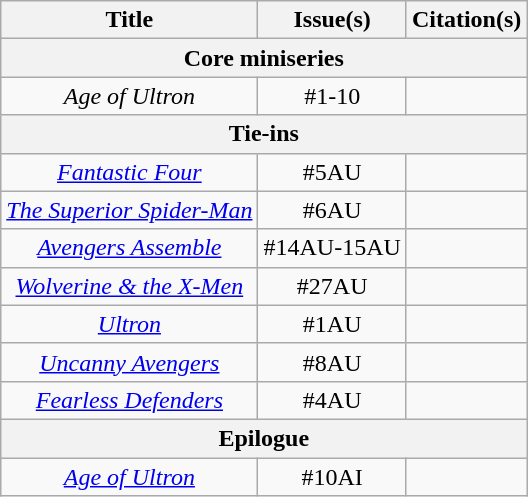<table class="wikitable" style="text-align:center; width:auto;">
<tr>
<th>Title</th>
<th>Issue(s)</th>
<th>Citation(s)</th>
</tr>
<tr>
<th colspan="3">Core miniseries</th>
</tr>
<tr>
<td><em>Age of Ultron</em></td>
<td>#1-10</td>
<td></td>
</tr>
<tr>
<th colspan="3">Tie-ins</th>
</tr>
<tr>
<td><em><a href='#'>Fantastic Four</a></em></td>
<td>#5AU</td>
<td></td>
</tr>
<tr>
<td><em><a href='#'>The Superior Spider-Man</a></em></td>
<td>#6AU</td>
<td></td>
</tr>
<tr>
<td><em><a href='#'>Avengers Assemble</a></em></td>
<td>#14AU-15AU</td>
<td></td>
</tr>
<tr>
<td><em><a href='#'>Wolverine & the X-Men</a></em></td>
<td>#27AU</td>
<td></td>
</tr>
<tr>
<td><em><a href='#'>Ultron</a></em></td>
<td>#1AU</td>
<td></td>
</tr>
<tr>
<td><em><a href='#'>Uncanny Avengers</a></em></td>
<td>#8AU</td>
<td></td>
</tr>
<tr>
<td><em><a href='#'>Fearless Defenders</a></em></td>
<td>#4AU</td>
<td></td>
</tr>
<tr>
<th colspan="3">Epilogue</th>
</tr>
<tr>
<td><em><a href='#'>Age of Ultron</a></em></td>
<td>#10AI</td>
<td></td>
</tr>
</table>
